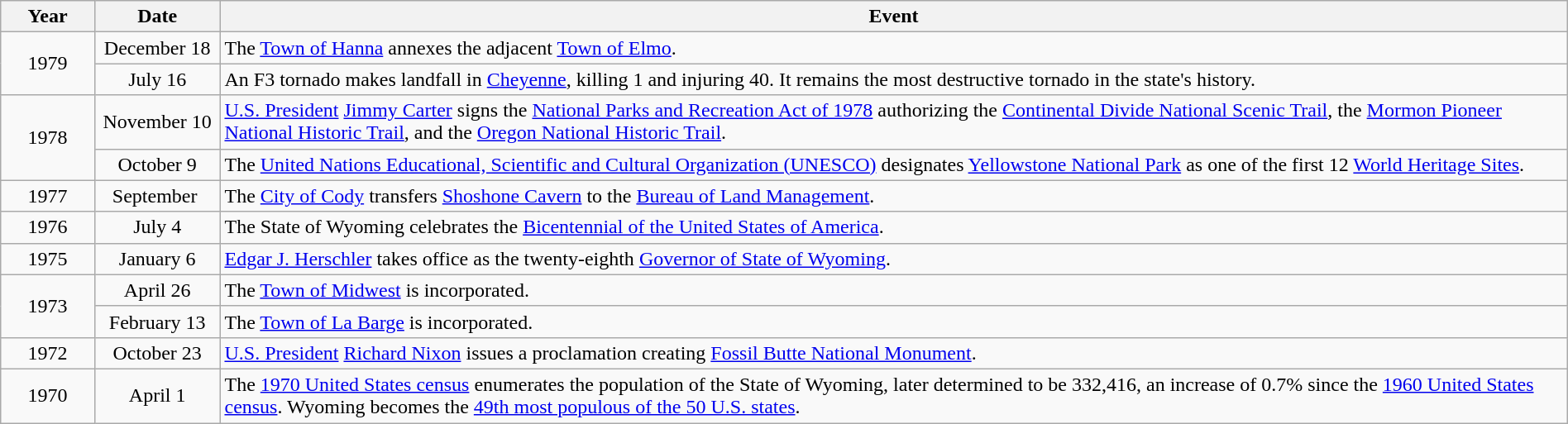<table class="wikitable" style="width:100%;">
<tr>
<th style="width:6%">Year</th>
<th style="width:8%">Date</th>
<th style="width:86%">Event</th>
</tr>
<tr>
<td rowspan="2" align="center">1979</td>
<td align=center>December 18</td>
<td>The <a href='#'>Town of Hanna</a> annexes the adjacent <a href='#'>Town of Elmo</a>.</td>
</tr>
<tr>
<td align=center>July 16</td>
<td>An F3 tornado makes landfall in <a href='#'>Cheyenne</a>, killing 1 and injuring 40. It remains the most destructive tornado in the state's history.</td>
</tr>
<tr>
<td align=center rowspan=2>1978</td>
<td align=center>November 10</td>
<td><a href='#'>U.S. President</a> <a href='#'>Jimmy Carter</a> signs the <a href='#'>National Parks and Recreation Act of 1978</a> authorizing the <a href='#'>Continental Divide National Scenic Trail</a>, the <a href='#'>Mormon Pioneer National Historic Trail</a>, and the <a href='#'>Oregon National Historic Trail</a>.</td>
</tr>
<tr>
<td align=center>October 9</td>
<td>The <a href='#'>United Nations Educational, Scientific and Cultural Organization (UNESCO)</a> designates <a href='#'>Yellowstone National Park</a> as one of the first 12 <a href='#'>World Heritage Sites</a>.</td>
</tr>
<tr>
<td align=center rowspan=1>1977</td>
<td align=center>September </td>
<td>The <a href='#'>City of Cody</a> transfers <a href='#'>Shoshone Cavern</a> to the <a href='#'>Bureau of Land Management</a>.</td>
</tr>
<tr>
<td align=center rowspan=1>1976</td>
<td align=center>July 4</td>
<td>The State of Wyoming celebrates the <a href='#'>Bicentennial of the United States of America</a>.</td>
</tr>
<tr>
<td align=center rowspan=1>1975</td>
<td align=center>January 6</td>
<td><a href='#'>Edgar J. Herschler</a> takes office as the twenty-eighth <a href='#'>Governor of State of Wyoming</a>.</td>
</tr>
<tr>
<td align=center rowspan=2>1973</td>
<td align=center>April 26</td>
<td>The <a href='#'>Town of Midwest</a> is incorporated.</td>
</tr>
<tr>
<td align=center>February 13</td>
<td>The <a href='#'>Town of La Barge</a> is incorporated.</td>
</tr>
<tr>
<td align=center rowspan=1>1972</td>
<td align=center>October 23</td>
<td><a href='#'>U.S. President</a> <a href='#'>Richard Nixon</a> issues a proclamation creating <a href='#'>Fossil Butte National Monument</a>.</td>
</tr>
<tr>
<td align=center rowspan=1>1970</td>
<td align=center>April 1</td>
<td>The <a href='#'>1970 United States census</a> enumerates the population of the State of Wyoming, later determined to be 332,416, an increase of 0.7% since the <a href='#'>1960 United States census</a>. Wyoming becomes the <a href='#'>49th most populous of the 50 U.S. states</a>.</td>
</tr>
</table>
